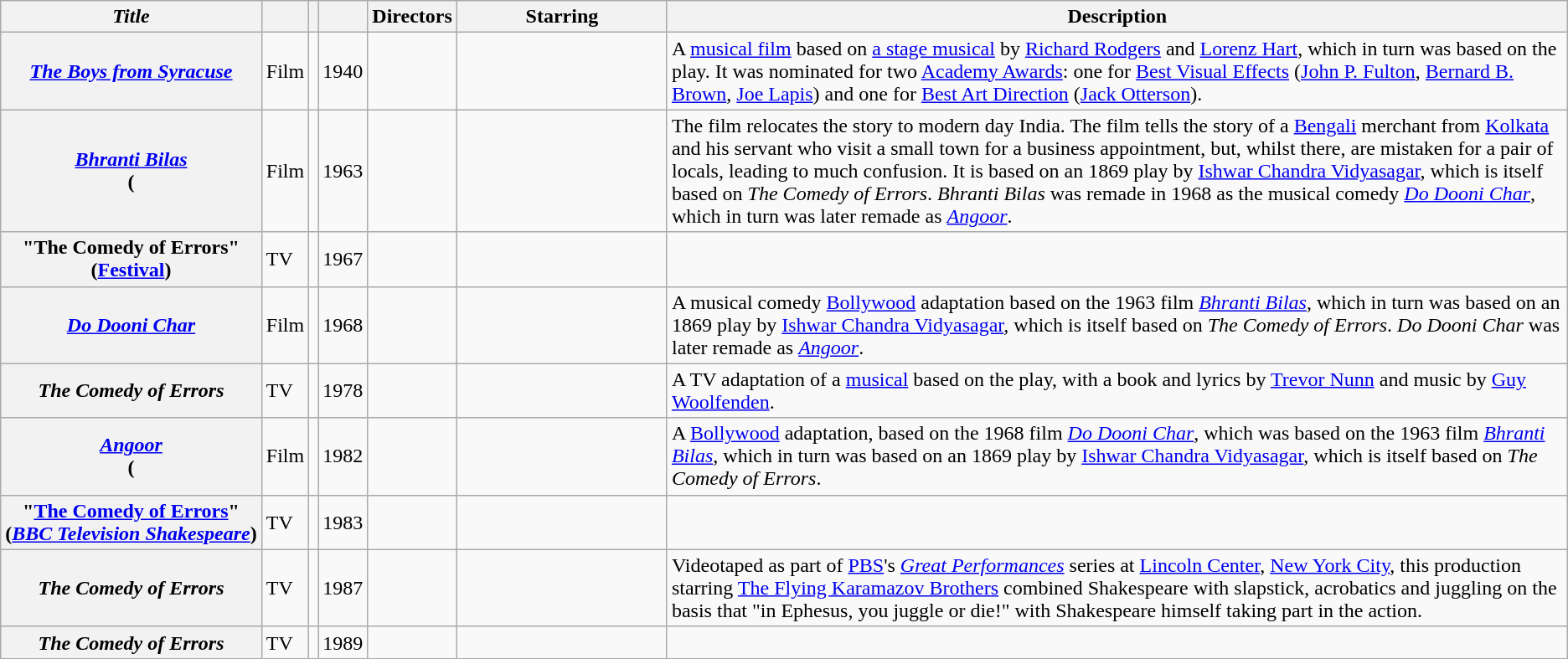<table class="wikitable sortable">
<tr>
<th scope="col"><em>Title</em></th>
<th scope="col"></th>
<th scope="col"></th>
<th scope="col"></th>
<th scope="col" class="unsortable">Directors</th>
<th scope="col" class="unsortable" style="min-width: 10em">Starring</th>
<th scope="col" class="unsortable" style="min-width: 15em">Description</th>
</tr>
<tr>
<th scope="row" style="white-space: nowrap"><em><a href='#'>The Boys from Syracuse</a></em></th>
<td>Film</td>
<td></td>
<td>1940</td>
<td></td>
<td></td>
<td>A <a href='#'>musical film</a> based on <a href='#'>a stage musical</a> by <a href='#'>Richard Rodgers</a> and <a href='#'>Lorenz Hart</a>, which in turn was based on the play. It was nominated for two <a href='#'>Academy Awards</a>: one for <a href='#'>Best Visual Effects</a> (<a href='#'>John P. Fulton</a>, <a href='#'>Bernard B. Brown</a>, <a href='#'>Joe Lapis</a>) and one for <a href='#'>Best Art Direction</a> (<a href='#'>Jack Otterson</a>).</td>
</tr>
<tr>
<th scope="row" style="white-space: normal"><em><a href='#'>Bhranti Bilas</a></em><br>(</th>
<td>Film</td>
<td></td>
<td>1963</td>
<td></td>
<td></td>
<td>The film relocates the story to modern day India. The film tells the story of a <a href='#'>Bengali</a> merchant from <a href='#'>Kolkata</a> and his servant who visit a small town for a business appointment, but, whilst there, are mistaken for a pair of locals, leading to much confusion. It is based on an 1869 play by <a href='#'>Ishwar Chandra Vidyasagar</a>, which is itself based on <em>The Comedy of Errors</em>. <em>Bhranti Bilas</em> was remade in 1968 as the musical comedy <em><a href='#'>Do Dooni Char</a></em>, which in turn was later remade as <em><a href='#'>Angoor</a></em>.</td>
</tr>
<tr>
<th scope="row" style="white-space: nowrap">"The Comedy of Errors"<br>(<a href='#'>Festival</a>)</th>
<td>TV</td>
<td></td>
<td>1967</td>
<td></td>
<td></td>
<td></td>
</tr>
<tr>
<th scope="row" style="white-space: nowrap"><em><a href='#'>Do Dooni Char</a></em></th>
<td>Film</td>
<td></td>
<td>1968</td>
<td></td>
<td></td>
<td>A musical comedy <a href='#'>Bollywood</a> adaptation based on the 1963 film <em><a href='#'>Bhranti Bilas</a></em>, which in turn was based on an 1869 play by <a href='#'>Ishwar Chandra Vidyasagar</a>, which is itself based on <em>The Comedy of Errors</em>. <em>Do Dooni Char</em> was later remade as <em><a href='#'>Angoor</a></em>.</td>
</tr>
<tr>
<th scope="row" style="white-space: nowrap"><em>The Comedy of Errors</em></th>
<td>TV</td>
<td></td>
<td>1978</td>
<td></td>
<td></td>
<td>A TV adaptation of a <a href='#'>musical</a> based on the play, with a book and lyrics by <a href='#'>Trevor Nunn</a> and music by <a href='#'>Guy Woolfenden</a>.</td>
</tr>
<tr>
<th scope="row" style="white-space: nowrap"><em><a href='#'>Angoor</a></em><br>(</th>
<td>Film</td>
<td></td>
<td>1982</td>
<td></td>
<td></td>
<td>A <a href='#'>Bollywood</a> adaptation, based on the 1968 film <em><a href='#'>Do Dooni Char</a></em>, which was based on the 1963 film <em><a href='#'>Bhranti Bilas</a></em>, which in turn was based on an 1869 play by <a href='#'>Ishwar Chandra Vidyasagar</a>, which is itself based on <em>The Comedy of Errors</em>.</td>
</tr>
<tr>
<th scope="row" style="white-space: nowrap">"<a href='#'>The Comedy of Errors</a>"<br>(<em><a href='#'>BBC Television Shakespeare</a></em>)</th>
<td>TV</td>
<td></td>
<td>1983</td>
<td></td>
<td></td>
<td></td>
</tr>
<tr>
<th scope="row" style="white-space: nowrap"><em>The Comedy of Errors</em></th>
<td>TV</td>
<td></td>
<td>1987</td>
<td></td>
<td></td>
<td>Videotaped as part of <a href='#'>PBS</a>'s <em><a href='#'>Great Performances</a></em> series at <a href='#'>Lincoln Center</a>, <a href='#'>New York City</a>, this production starring <a href='#'>The Flying Karamazov Brothers</a> combined Shakespeare with slapstick, acrobatics and juggling on the basis that "in Ephesus, you juggle or die!" with Shakespeare himself taking part in the action.</td>
</tr>
<tr>
<th scope="row" style="white-space: nowrap"><em>The Comedy of Errors</em></th>
<td>TV</td>
<td></td>
<td>1989</td>
<td></td>
<td></td>
<td></td>
</tr>
</table>
